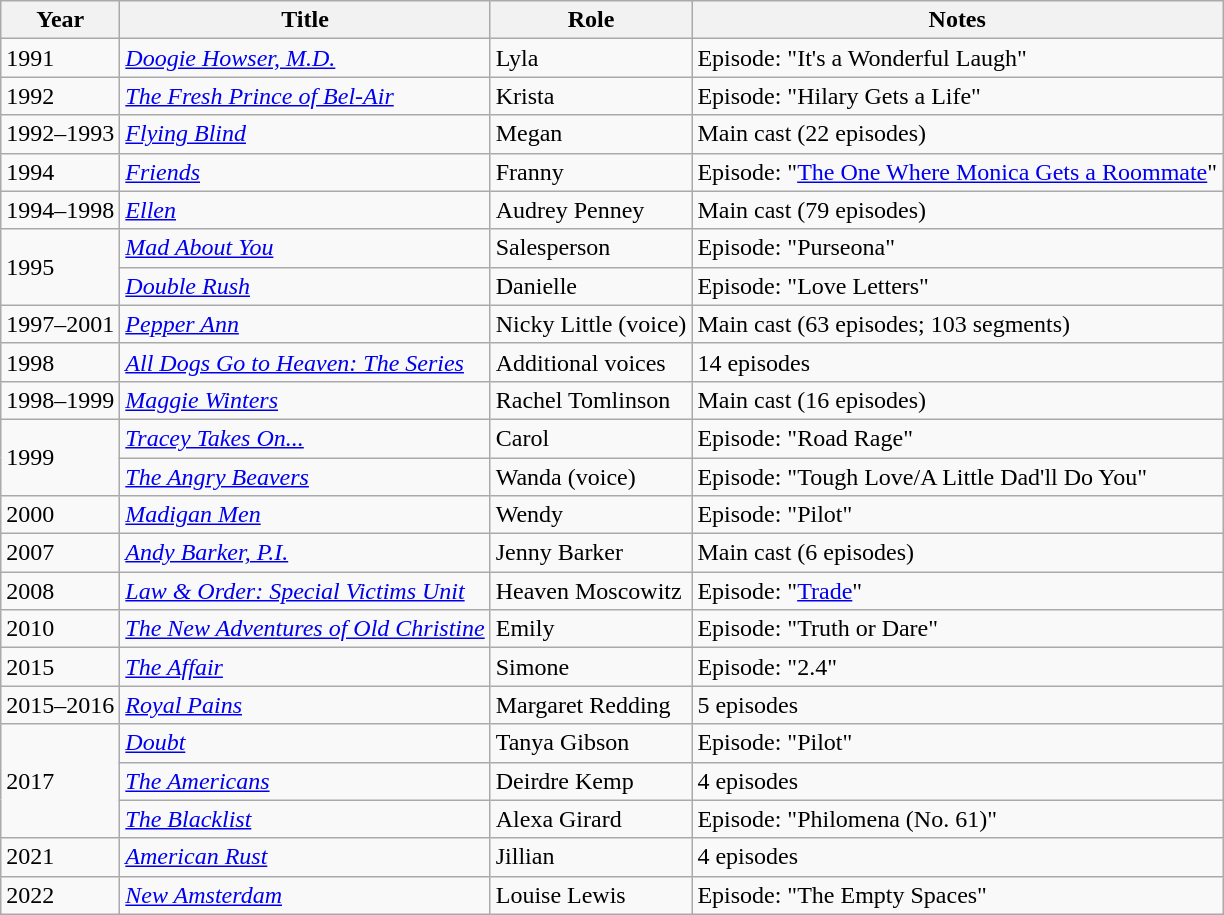<table class="wikitable">
<tr>
<th>Year</th>
<th>Title</th>
<th>Role</th>
<th>Notes</th>
</tr>
<tr>
<td>1991</td>
<td><em><a href='#'>Doogie Howser, M.D.</a></em></td>
<td>Lyla</td>
<td>Episode: "It's a Wonderful Laugh"</td>
</tr>
<tr>
<td>1992</td>
<td><em><a href='#'>The Fresh Prince of Bel-Air</a></em></td>
<td>Krista</td>
<td>Episode: "Hilary Gets a Life"</td>
</tr>
<tr>
<td>1992–1993</td>
<td><em><a href='#'>Flying Blind</a></em></td>
<td>Megan</td>
<td>Main cast (22 episodes)</td>
</tr>
<tr>
<td>1994</td>
<td><em><a href='#'>Friends</a></em></td>
<td>Franny</td>
<td>Episode: "<a href='#'>The One Where Monica Gets a Roommate</a>"</td>
</tr>
<tr>
<td>1994–1998</td>
<td><em><a href='#'>Ellen</a></em></td>
<td>Audrey Penney</td>
<td>Main cast (79 episodes)</td>
</tr>
<tr>
<td rowspan="2">1995</td>
<td><em><a href='#'>Mad About You</a></em></td>
<td>Salesperson</td>
<td>Episode: "Purseona"</td>
</tr>
<tr>
<td><em><a href='#'>Double Rush</a></em></td>
<td>Danielle</td>
<td>Episode: "Love Letters"</td>
</tr>
<tr>
<td>1997–2001</td>
<td><em><a href='#'>Pepper Ann</a></em></td>
<td>Nicky Little (voice)</td>
<td>Main cast (63 episodes; 103 segments)</td>
</tr>
<tr>
<td>1998</td>
<td><em><a href='#'>All Dogs Go to Heaven: The Series</a></em></td>
<td>Additional voices</td>
<td>14 episodes</td>
</tr>
<tr>
<td>1998–1999</td>
<td><em><a href='#'>Maggie Winters</a></em></td>
<td>Rachel Tomlinson</td>
<td>Main cast (16 episodes)</td>
</tr>
<tr>
<td rowspan="2">1999</td>
<td><em><a href='#'>Tracey Takes On...</a></em></td>
<td>Carol</td>
<td>Episode: "Road Rage"</td>
</tr>
<tr>
<td><em><a href='#'>The Angry Beavers</a></em></td>
<td>Wanda (voice)</td>
<td>Episode: "Tough Love/A Little Dad'll Do You"</td>
</tr>
<tr>
<td>2000</td>
<td><em><a href='#'>Madigan Men</a></em></td>
<td>Wendy</td>
<td>Episode: "Pilot"</td>
</tr>
<tr>
<td>2007</td>
<td><em><a href='#'>Andy Barker, P.I.</a></em></td>
<td>Jenny Barker</td>
<td>Main cast (6 episodes)</td>
</tr>
<tr>
<td>2008</td>
<td><em><a href='#'>Law & Order: Special Victims Unit</a></em></td>
<td>Heaven Moscowitz</td>
<td>Episode: "<a href='#'>Trade</a>"</td>
</tr>
<tr>
<td>2010</td>
<td><em><a href='#'>The New Adventures of Old Christine</a></em></td>
<td>Emily</td>
<td>Episode: "Truth or Dare"</td>
</tr>
<tr>
<td>2015</td>
<td><em><a href='#'>The Affair</a></em></td>
<td>Simone</td>
<td>Episode: "2.4"</td>
</tr>
<tr>
<td>2015–2016</td>
<td><em><a href='#'>Royal Pains</a></em></td>
<td>Margaret Redding</td>
<td>5 episodes</td>
</tr>
<tr>
<td rowspan="3">2017</td>
<td><em><a href='#'>Doubt</a></em></td>
<td>Tanya Gibson</td>
<td>Episode: "Pilot"</td>
</tr>
<tr>
<td><em><a href='#'>The Americans</a></em></td>
<td>Deirdre Kemp</td>
<td>4 episodes</td>
</tr>
<tr>
<td><em><a href='#'>The Blacklist</a></em></td>
<td>Alexa Girard</td>
<td>Episode: "Philomena (No. 61)"</td>
</tr>
<tr>
<td>2021</td>
<td><em><a href='#'>American Rust</a></em></td>
<td>Jillian</td>
<td>4 episodes</td>
</tr>
<tr>
<td>2022</td>
<td><em><a href='#'>New Amsterdam</a></em></td>
<td>Louise Lewis</td>
<td>Episode: "The Empty Spaces"</td>
</tr>
</table>
